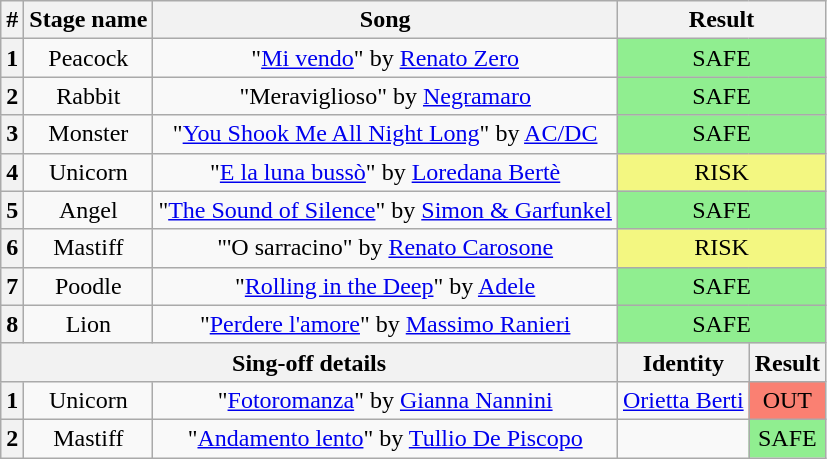<table class="wikitable plainrowheaders" style="text-align: center;">
<tr>
<th>#</th>
<th>Stage name</th>
<th>Song</th>
<th colspan=2>Result</th>
</tr>
<tr>
<th>1</th>
<td>Peacock</td>
<td>"<a href='#'>Mi vendo</a>" by <a href='#'>Renato Zero</a></td>
<td colspan="2" bgcolor=lightgreen>SAFE</td>
</tr>
<tr>
<th>2</th>
<td>Rabbit</td>
<td>"Meraviglioso" by <a href='#'>Negramaro</a></td>
<td colspan="2" bgcolor=lightgreen>SAFE</td>
</tr>
<tr>
<th>3</th>
<td>Monster</td>
<td>"<a href='#'>You Shook Me All Night Long</a>" by <a href='#'>AC/DC</a></td>
<td colspan="2" bgcolor=lightgreen>SAFE</td>
</tr>
<tr>
<th>4</th>
<td>Unicorn</td>
<td>"<a href='#'>E la luna bussò</a>" by <a href='#'>Loredana Bertè</a></td>
<td colspan="2" bgcolor="#F3F781">RISK</td>
</tr>
<tr>
<th>5</th>
<td>Angel</td>
<td>"<a href='#'>The Sound of Silence</a>" by <a href='#'>Simon & Garfunkel</a></td>
<td colspan="2" bgcolor=lightgreen>SAFE</td>
</tr>
<tr>
<th>6</th>
<td>Mastiff</td>
<td>"'O sarracino" by <a href='#'>Renato Carosone</a></td>
<td colspan="2" bgcolor="#F3F781">RISK</td>
</tr>
<tr>
<th>7</th>
<td>Poodle</td>
<td>"<a href='#'>Rolling in the Deep</a>" by <a href='#'>Adele</a></td>
<td colspan="2" bgcolor=lightgreen>SAFE</td>
</tr>
<tr>
<th>8</th>
<td>Lion</td>
<td>"<a href='#'>Perdere l'amore</a>" by <a href='#'>Massimo Ranieri</a></td>
<td colspan="2" bgcolor=lightgreen>SAFE</td>
</tr>
<tr>
<th colspan="3">Sing-off details</th>
<th>Identity</th>
<th>Result</th>
</tr>
<tr>
<th>1</th>
<td>Unicorn</td>
<td>"<a href='#'>Fotoromanza</a>" by <a href='#'>Gianna Nannini</a></td>
<td><a href='#'>Orietta Berti</a></td>
<td bgcolor=salmon>OUT</td>
</tr>
<tr>
<th>2</th>
<td>Mastiff</td>
<td>"<a href='#'>Andamento lento</a>" by <a href='#'>Tullio De Piscopo</a></td>
<td></td>
<td bgcolor=lightgreen>SAFE</td>
</tr>
</table>
